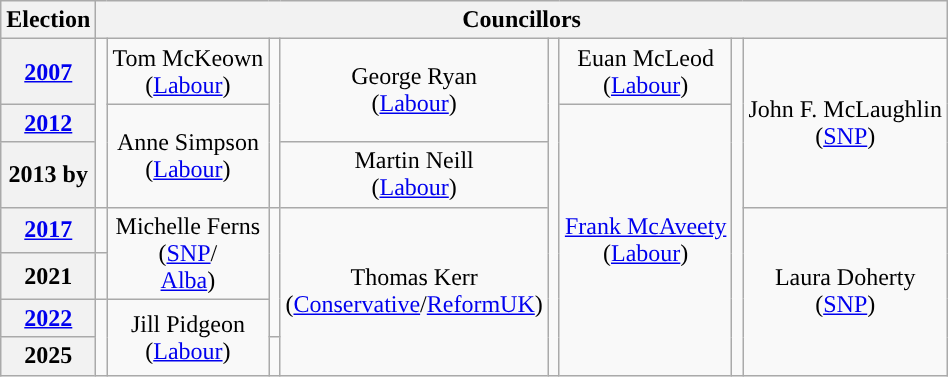<table class="wikitable" style="text-align:center">
<tr>
<th>Election</th>
<th colspan=8>Councillors</th>
</tr>
<tr>
<th><a href='#'>2007</a></th>
<td rowspan=3; style="background-color: "></td>
<td rowspan=1>Tom McKeown<br>(<a href='#'>Labour</a>)</td>
<td rowspan=3; style="background-color: "></td>
<td rowspan=2>George Ryan<br>(<a href='#'>Labour</a>)</td>
<td rowspan=7; style="background-color: "></td>
<td rowspan=1>Euan McLeod<br>(<a href='#'>Labour</a>)</td>
<td rowspan=7; style="background-color: "></td>
<td rowspan=3>John F. McLaughlin<br>(<a href='#'>SNP</a>)</td>
</tr>
<tr>
<th><a href='#'>2012</a></th>
<td rowspan=2>Anne Simpson<br>(<a href='#'>Labour</a>)</td>
<td rowspan=6><a href='#'>Frank McAveety</a><br>(<a href='#'>Labour</a>)</td>
</tr>
<tr>
<th>2013 by</th>
<td rowspan=1>Martin Neill<br>(<a href='#'>Labour</a>)</td>
</tr>
<tr>
<th><a href='#'>2017</a></th>
<td rowspan=1; style="background-color: "></td>
<td rowspan=2>Michelle Ferns<br>(<a href='#'>SNP</a>/<br><a href='#'>Alba</a>)</td>
<td rowspan=3; style="background-color: "></td>
<td rowspan=5>Thomas Kerr<br>(<a href='#'>Conservative</a>/<a href='#'>ReformUK</a>)</td>
<td rowspan=4>Laura Doherty<br>(<a href='#'>SNP</a>)</td>
</tr>
<tr>
<th>2021</th>
<td rowspan=1; style="background-color: "></td>
</tr>
<tr>
<th><a href='#'>2022</a></th>
<td rowspan=2; style="background-color: "></td>
<td rowspan=2>Jill Pidgeon<br>(<a href='#'>Labour</a>)</td>
</tr>
<tr>
<th>2025</th>
<td rowspan=1; style="background-color: "></td>
</tr>
</table>
